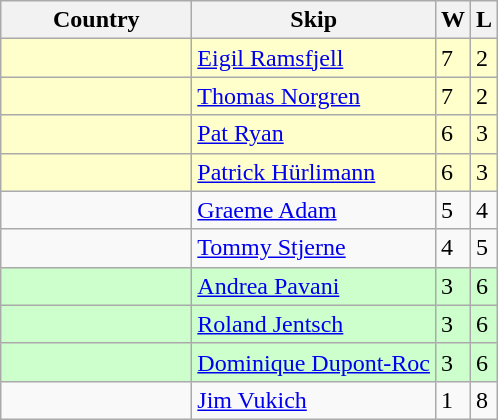<table class="wikitable">
<tr>
<th bgcolor="#efefef" width="120">Country</th>
<th bgcolor="#efefef">Skip</th>
<th bgcolor="#efefef">W</th>
<th bgcolor="#efefef">L</th>
</tr>
<tr bgcolor="#ffffcc">
<td></td>
<td><a href='#'>Eigil Ramsfjell</a></td>
<td>7</td>
<td>2</td>
</tr>
<tr bgcolor="#ffffcc">
<td></td>
<td><a href='#'>Thomas Norgren</a></td>
<td>7</td>
<td>2</td>
</tr>
<tr bgcolor="#ffffcc">
<td></td>
<td><a href='#'>Pat Ryan</a></td>
<td>6</td>
<td>3</td>
</tr>
<tr bgcolor="#ffffcc">
<td></td>
<td><a href='#'>Patrick Hürlimann</a></td>
<td>6</td>
<td>3</td>
</tr>
<tr>
<td></td>
<td><a href='#'>Graeme Adam</a></td>
<td>5</td>
<td>4</td>
</tr>
<tr>
<td></td>
<td><a href='#'>Tommy Stjerne</a></td>
<td>4</td>
<td>5</td>
</tr>
<tr bgcolor="ccffcc">
<td></td>
<td><a href='#'>Andrea Pavani</a></td>
<td>3</td>
<td>6</td>
</tr>
<tr bgcolor="ccffcc">
<td></td>
<td><a href='#'>Roland Jentsch</a></td>
<td>3</td>
<td>6</td>
</tr>
<tr bgcolor="ccffcc">
<td></td>
<td><a href='#'>Dominique Dupont-Roc</a></td>
<td>3</td>
<td>6</td>
</tr>
<tr>
<td></td>
<td><a href='#'>Jim Vukich</a></td>
<td>1</td>
<td>8</td>
</tr>
</table>
